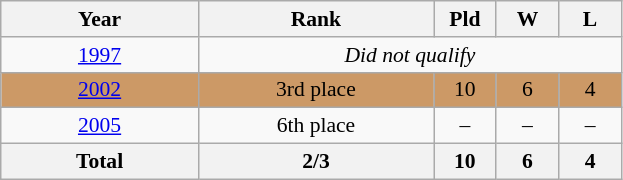<table class="wikitable" style="text-align: center;font-size:90%;">
<tr>
<th width=125>Year</th>
<th width=150>Rank</th>
<th width=35>Pld</th>
<th width=35>W</th>
<th width=35>L</th>
</tr>
<tr>
<td> <a href='#'>1997</a></td>
<td rowspan=1 colspan=4><em>Did not qualify</em></td>
</tr>
<tr bgcolor="#cc9966">
<td> <a href='#'>2002</a></td>
<td>3rd place</td>
<td>10</td>
<td>6</td>
<td>4</td>
</tr>
<tr>
<td> <a href='#'>2005</a></td>
<td>6th place</td>
<td>–</td>
<td>–</td>
<td>–</td>
</tr>
<tr>
<th>Total</th>
<th>2/3</th>
<th>10</th>
<th>6</th>
<th>4</th>
</tr>
</table>
